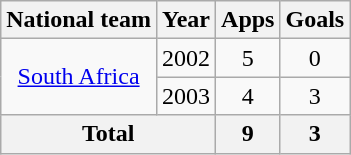<table class="wikitable" style="text-align:center">
<tr>
<th>National team</th>
<th>Year</th>
<th>Apps</th>
<th>Goals</th>
</tr>
<tr>
<td rowspan="2"><a href='#'>South Africa</a></td>
<td>2002</td>
<td>5</td>
<td>0</td>
</tr>
<tr>
<td>2003</td>
<td>4</td>
<td>3</td>
</tr>
<tr>
<th colspan=2>Total</th>
<th>9</th>
<th>3</th>
</tr>
</table>
